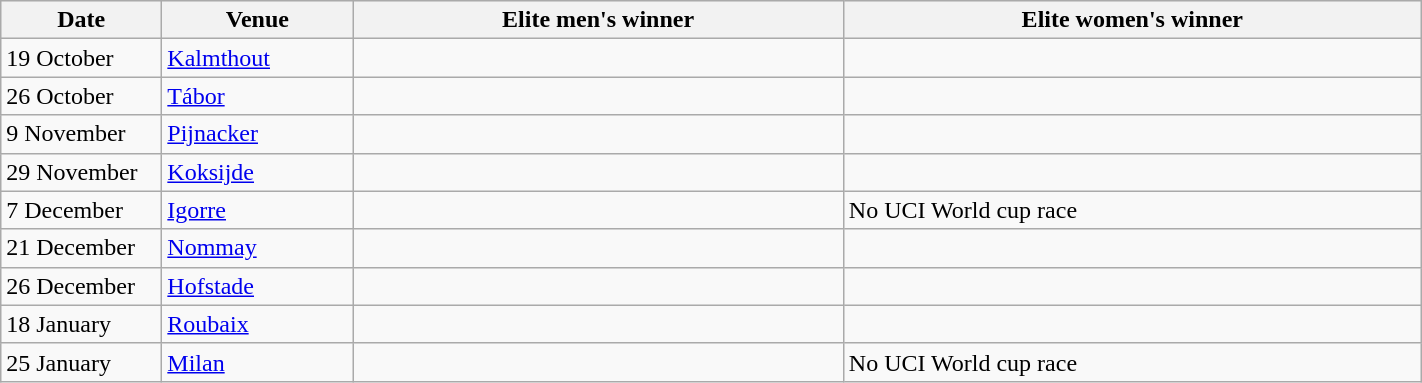<table class="wikitable" width=75%>
<tr bgcolor="#efefef">
<th width=100>Date</th>
<th width=120>Venue</th>
<th>Elite men's winner</th>
<th>Elite women's winner</th>
</tr>
<tr>
<td>19 October</td>
<td> <a href='#'>Kalmthout</a></td>
<td></td>
<td></td>
</tr>
<tr>
<td>26 October</td>
<td> <a href='#'>Tábor</a></td>
<td></td>
<td></td>
</tr>
<tr>
<td>9 November</td>
<td> <a href='#'>Pijnacker</a></td>
<td></td>
<td></td>
</tr>
<tr>
<td>29 November</td>
<td> <a href='#'>Koksijde</a></td>
<td></td>
<td></td>
</tr>
<tr>
<td>7 December</td>
<td> <a href='#'>Igorre</a></td>
<td></td>
<td>No UCI World cup race</td>
</tr>
<tr>
<td>21 December</td>
<td> <a href='#'>Nommay</a></td>
<td></td>
<td></td>
</tr>
<tr>
<td>26 December</td>
<td> <a href='#'>Hofstade</a></td>
<td></td>
<td></td>
</tr>
<tr>
<td>18 January</td>
<td> <a href='#'>Roubaix</a></td>
<td></td>
<td></td>
</tr>
<tr>
<td>25 January</td>
<td> <a href='#'>Milan</a></td>
<td></td>
<td>No UCI World cup race</td>
</tr>
</table>
